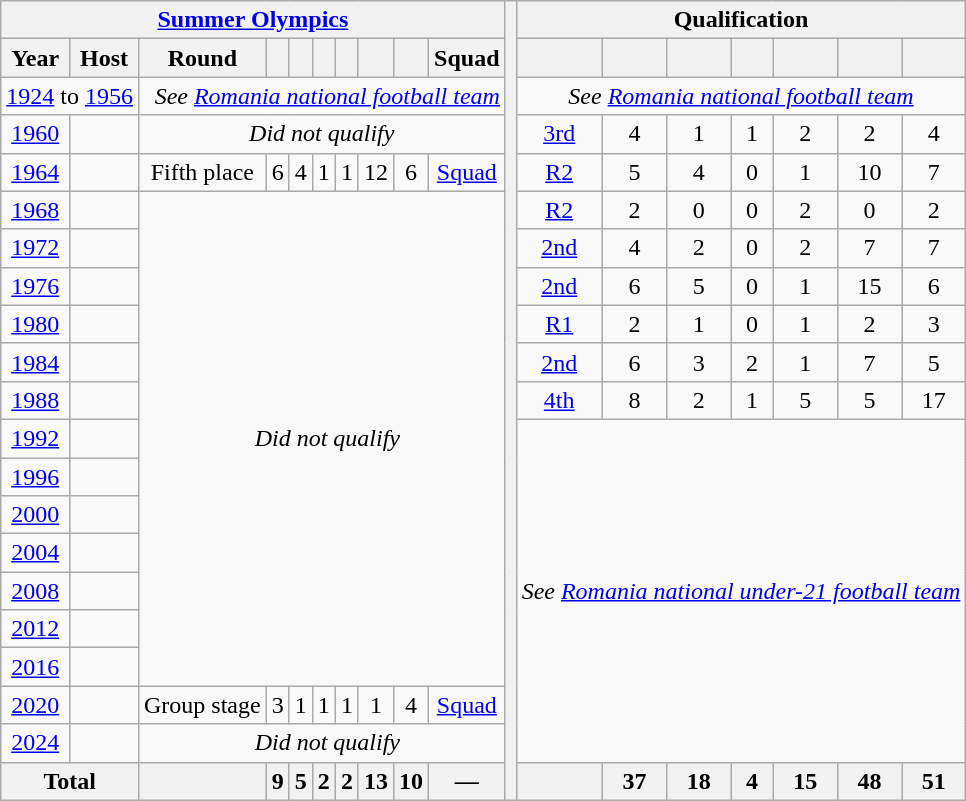<table class="wikitable" style="text-align: center;font-size:100%;">
<tr>
<th colspan="10"><a href='#'>Summer Olympics</a></th>
<th rowspan="21"></th>
<th colspan="7">Qualification</th>
</tr>
<tr>
<th>Year</th>
<th>Host</th>
<th>Round</th>
<th></th>
<th></th>
<th></th>
<th></th>
<th></th>
<th></th>
<th>Squad</th>
<th></th>
<th></th>
<th></th>
<th></th>
<th></th>
<th></th>
<th></th>
</tr>
<tr>
<td colspan="2"><a href='#'>1924</a> to <a href='#'>1956</a></td>
<td colspan="9"><em>See <a href='#'>Romania national football team</a></em></td>
<td colspan="7"><em>See <a href='#'>Romania national football team</a></em></td>
</tr>
<tr>
<td><a href='#'>1960</a></td>
<td align=left></td>
<td colspan="8"><em>Did not qualify</em></td>
<td><a href='#'>3rd</a></td>
<td>4</td>
<td>1</td>
<td>1</td>
<td>2</td>
<td>2</td>
<td>4</td>
</tr>
<tr>
<td><a href='#'>1964</a></td>
<td align=left></td>
<td>Fifth place</td>
<td>6</td>
<td>4</td>
<td>1</td>
<td>1</td>
<td>12</td>
<td>6</td>
<td><a href='#'>Squad</a></td>
<td><a href='#'>R2</a></td>
<td>5</td>
<td>4</td>
<td>0</td>
<td>1</td>
<td>10</td>
<td>7</td>
</tr>
<tr>
<td><a href='#'>1968</a></td>
<td align=left></td>
<td colspan="9" rowspan="13"><em>Did not qualify</em></td>
<td><a href='#'>R2</a></td>
<td>2</td>
<td>0</td>
<td>0</td>
<td>2</td>
<td>0</td>
<td>2</td>
</tr>
<tr>
<td><a href='#'>1972</a></td>
<td align=left></td>
<td><a href='#'>2nd</a></td>
<td>4</td>
<td>2</td>
<td>0</td>
<td>2</td>
<td>7</td>
<td>7</td>
</tr>
<tr>
<td><a href='#'>1976</a></td>
<td align=left></td>
<td><a href='#'>2nd</a></td>
<td>6</td>
<td>5</td>
<td>0</td>
<td>1</td>
<td>15</td>
<td>6</td>
</tr>
<tr>
<td><a href='#'>1980</a></td>
<td align=left></td>
<td><a href='#'>R1</a></td>
<td>2</td>
<td>1</td>
<td>0</td>
<td>1</td>
<td>2</td>
<td>3</td>
</tr>
<tr>
<td><a href='#'>1984</a></td>
<td align=left></td>
<td><a href='#'>2nd</a></td>
<td>6</td>
<td>3</td>
<td>2</td>
<td>1</td>
<td>7</td>
<td>5</td>
</tr>
<tr>
<td><a href='#'>1988</a></td>
<td align=left></td>
<td><a href='#'>4th</a></td>
<td>8</td>
<td>2</td>
<td>1</td>
<td>5</td>
<td>5</td>
<td>17</td>
</tr>
<tr>
<td><a href='#'>1992</a></td>
<td align=left></td>
<td colspan="7" rowspan="9"><em>See <a href='#'>Romania national under-21 football team</a></em></td>
</tr>
<tr>
<td><a href='#'>1996</a></td>
<td align=left></td>
</tr>
<tr>
<td><a href='#'>2000</a></td>
<td align=left></td>
</tr>
<tr>
<td><a href='#'>2004</a></td>
<td align=left></td>
</tr>
<tr>
<td><a href='#'>2008</a></td>
<td align=left></td>
</tr>
<tr>
<td><a href='#'>2012</a></td>
<td align=left></td>
</tr>
<tr>
<td><a href='#'>2016</a></td>
<td align=left></td>
</tr>
<tr>
<td><a href='#'>2020</a></td>
<td align=left></td>
<td>Group stage</td>
<td>3</td>
<td>1</td>
<td>1</td>
<td>1</td>
<td>1</td>
<td>4</td>
<td><a href='#'>Squad</a></td>
</tr>
<tr>
<td><a href='#'>2024</a></td>
<td align=left></td>
<td colspan="9"><em>Did not qualify</em></td>
</tr>
<tr>
<th colspan="2">Total</th>
<th></th>
<th>9</th>
<th>5</th>
<th>2</th>
<th>2</th>
<th>13</th>
<th>10</th>
<th>—</th>
<th></th>
<th>37</th>
<th>18</th>
<th>4</th>
<th>15</th>
<th>48</th>
<th>51</th>
</tr>
</table>
